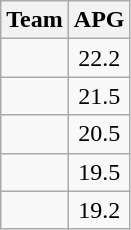<table class=wikitable>
<tr>
<th>Team</th>
<th>APG</th>
</tr>
<tr>
<td></td>
<td align=center>22.2</td>
</tr>
<tr>
<td></td>
<td align=center>21.5</td>
</tr>
<tr>
<td></td>
<td align=center>20.5</td>
</tr>
<tr>
<td></td>
<td align=center>19.5</td>
</tr>
<tr>
<td></td>
<td align=center>19.2</td>
</tr>
</table>
